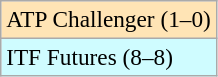<table class=wikitable style=font-size:97%>
<tr bgcolor=moccasin>
<td>ATP Challenger (1–0)</td>
</tr>
<tr bgcolor=cffcff>
<td>ITF Futures (8–8)</td>
</tr>
</table>
